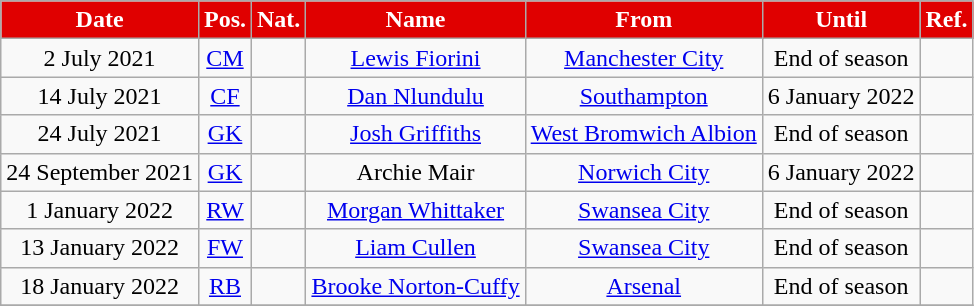<table class="wikitable"  style="text-align:center;">
<tr>
<th style="background:#E00000; color:white;">Date</th>
<th style="background:#E00000; color:white;">Pos.</th>
<th style="background:#E00000; color:white;">Nat.</th>
<th style="background:#E00000; color:white;">Name</th>
<th style="background:#E00000; color:white;">From</th>
<th style="background:#E00000; color:white;">Until</th>
<th style="background:#E00000; color:white;">Ref.</th>
</tr>
<tr>
<td>2 July 2021</td>
<td><a href='#'>CM</a></td>
<td></td>
<td><a href='#'>Lewis Fiorini</a></td>
<td><a href='#'>Manchester City</a></td>
<td>End of season</td>
<td></td>
</tr>
<tr>
<td>14 July 2021</td>
<td><a href='#'>CF</a></td>
<td></td>
<td><a href='#'>Dan Nlundulu</a></td>
<td><a href='#'>Southampton</a></td>
<td>6 January 2022</td>
<td></td>
</tr>
<tr>
<td>24 July 2021</td>
<td><a href='#'>GK</a></td>
<td></td>
<td><a href='#'>Josh Griffiths</a></td>
<td><a href='#'>West Bromwich Albion</a></td>
<td>End of season</td>
<td></td>
</tr>
<tr>
<td>24 September 2021</td>
<td><a href='#'>GK</a></td>
<td></td>
<td>Archie Mair</td>
<td><a href='#'>Norwich City</a></td>
<td>6 January 2022</td>
<td></td>
</tr>
<tr>
<td>1 January 2022</td>
<td><a href='#'>RW</a></td>
<td></td>
<td><a href='#'>Morgan Whittaker</a></td>
<td><a href='#'>Swansea City</a></td>
<td>End of season</td>
<td></td>
</tr>
<tr>
<td>13 January 2022</td>
<td><a href='#'>FW</a></td>
<td></td>
<td><a href='#'>Liam Cullen</a></td>
<td><a href='#'>Swansea City</a></td>
<td>End of season</td>
<td></td>
</tr>
<tr>
<td>18 January 2022</td>
<td><a href='#'>RB</a></td>
<td></td>
<td><a href='#'>Brooke Norton-Cuffy</a></td>
<td><a href='#'>Arsenal</a></td>
<td>End of season</td>
<td></td>
</tr>
<tr>
</tr>
</table>
